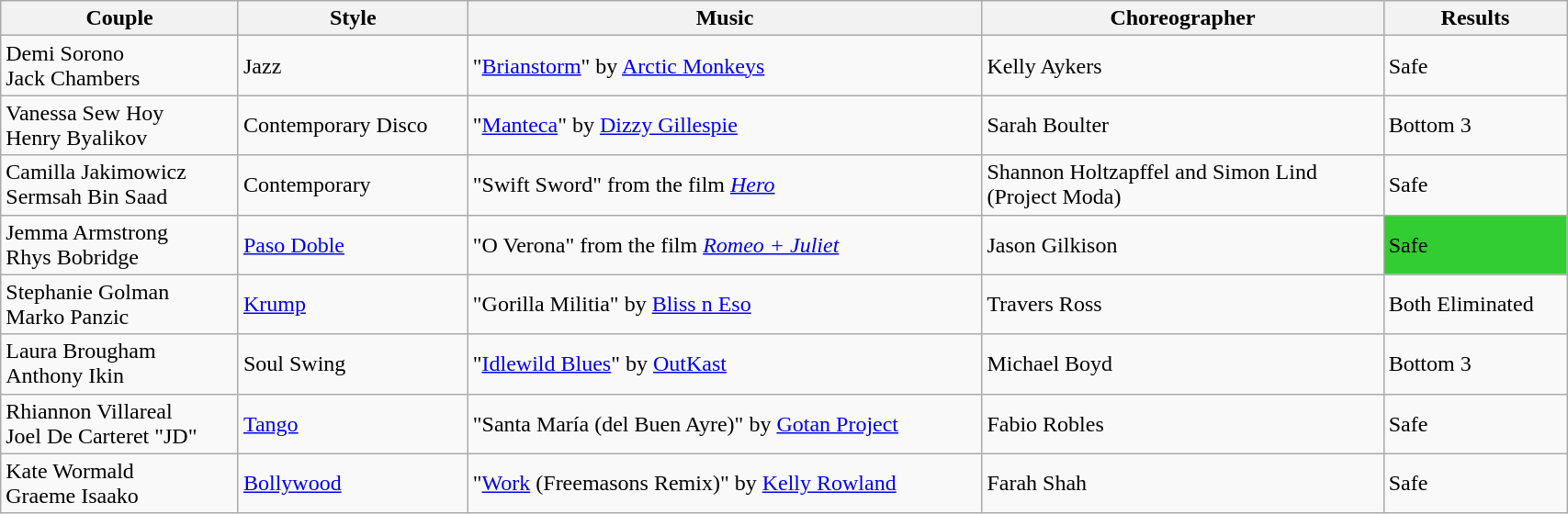<table class="wikitable" style="width:90%;">
<tr>
<th>Couple</th>
<th>Style</th>
<th>Music</th>
<th>Choreographer</th>
<th>Results</th>
</tr>
<tr>
<td>Demi Sorono <br> Jack Chambers</td>
<td>Jazz</td>
<td>"<a href='#'>Brianstorm</a>" by <a href='#'>Arctic Monkeys</a></td>
<td>Kelly Aykers</td>
<td>Safe</td>
</tr>
<tr>
<td>Vanessa Sew Hoy <br> Henry Byalikov</td>
<td>Contemporary Disco</td>
<td>"<a href='#'>Manteca</a>" by <a href='#'>Dizzy Gillespie</a></td>
<td>Sarah Boulter</td>
<td>Bottom 3</td>
</tr>
<tr>
<td>Camilla Jakimowicz <br> Sermsah Bin Saad</td>
<td>Contemporary</td>
<td>"Swift Sword" from the film <em><a href='#'>Hero</a></em></td>
<td>Shannon Holtzapffel and Simon Lind<br>(Project Moda)</td>
<td>Safe</td>
</tr>
<tr>
<td>Jemma Armstrong <br> Rhys Bobridge</td>
<td><a href='#'>Paso Doble</a></td>
<td>"O Verona" from the film <em><a href='#'>Romeo + Juliet</a></em></td>
<td>Jason Gilkison</td>
<td style="background:limegreen;">Safe</td>
</tr>
<tr>
<td>Stephanie Golman <br> Marko Panzic</td>
<td><a href='#'>Krump</a></td>
<td>"Gorilla Militia" by <a href='#'>Bliss n Eso</a></td>
<td>Travers Ross</td>
<td>Both Eliminated</td>
</tr>
<tr>
<td>Laura Brougham<br>Anthony Ikin</td>
<td>Soul Swing</td>
<td>"<a href='#'>Idlewild Blues</a>" by <a href='#'>OutKast</a></td>
<td>Michael Boyd</td>
<td>Bottom 3</td>
</tr>
<tr>
<td>Rhiannon Villareal<br>Joel De Carteret "JD"</td>
<td><a href='#'>Tango</a></td>
<td>"Santa María (del Buen Ayre)" by <a href='#'>Gotan Project</a></td>
<td>Fabio Robles</td>
<td>Safe</td>
</tr>
<tr>
<td>Kate Wormald<br>Graeme Isaako</td>
<td><a href='#'>Bollywood</a></td>
<td>"<a href='#'>Work</a> (Freemasons Remix)" by <a href='#'>Kelly Rowland</a></td>
<td>Farah Shah</td>
<td>Safe</td>
</tr>
</table>
